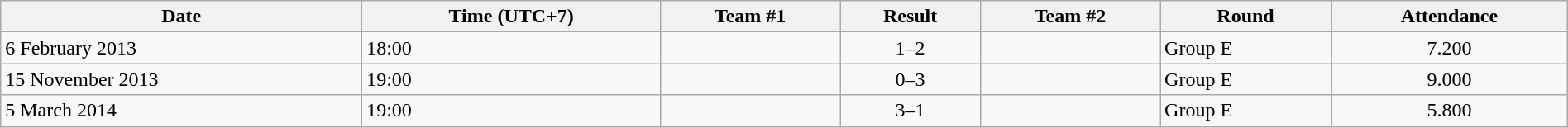<table class="wikitable" style="text-align:left; width:100%;">
<tr>
<th>Date</th>
<th>Time (UTC+7)</th>
<th>Team #1</th>
<th>Result</th>
<th>Team #2</th>
<th>Round</th>
<th>Attendance</th>
</tr>
<tr>
<td>6 February 2013</td>
<td>18:00</td>
<td></td>
<td style="text-align:center;">1–2</td>
<td></td>
<td>Group E</td>
<td style="text-align:center;">7.200</td>
</tr>
<tr>
<td>15 November 2013</td>
<td>19:00</td>
<td></td>
<td style="text-align:center;">0–3</td>
<td></td>
<td>Group E</td>
<td style="text-align:center;">9.000</td>
</tr>
<tr>
<td>5 March 2014</td>
<td>19:00</td>
<td></td>
<td style="text-align:center;">3–1</td>
<td></td>
<td>Group E</td>
<td style="text-align:center;">5.800</td>
</tr>
</table>
